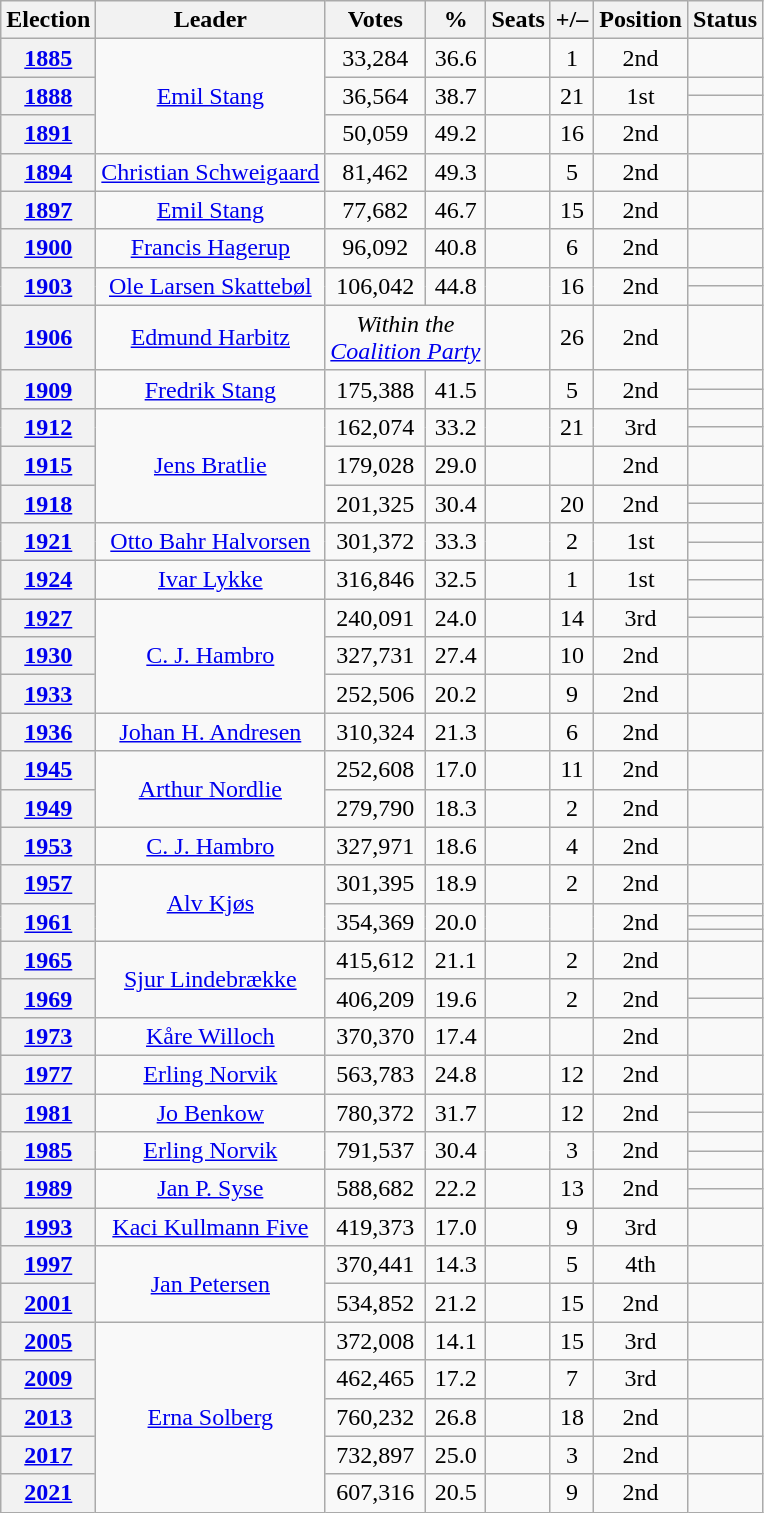<table class=wikitable style="text-align: center;">
<tr>
<th>Election</th>
<th>Leader</th>
<th>Votes</th>
<th>%</th>
<th>Seats</th>
<th>+/–</th>
<th>Position</th>
<th>Status</th>
</tr>
<tr>
<th><a href='#'>1885</a></th>
<td rowspan=4><a href='#'>Emil Stang</a></td>
<td>33,284</td>
<td>36.6</td>
<td></td>
<td> 1</td>
<td> 2nd</td>
<td></td>
</tr>
<tr>
<th rowspan=2><a href='#'>1888</a></th>
<td rowspan=2>36,564</td>
<td rowspan=2>38.7</td>
<td rowspan=2></td>
<td rowspan=2> 21</td>
<td rowspan=2> 1st</td>
<td></td>
</tr>
<tr>
<td></td>
</tr>
<tr>
<th><a href='#'>1891</a></th>
<td>50,059</td>
<td>49.2</td>
<td></td>
<td> 16</td>
<td> 2nd</td>
<td></td>
</tr>
<tr>
<th><a href='#'>1894</a></th>
<td><a href='#'>Christian Schweigaard</a></td>
<td>81,462</td>
<td>49.3</td>
<td></td>
<td> 5</td>
<td> 2nd</td>
<td></td>
</tr>
<tr>
<th><a href='#'>1897</a></th>
<td><a href='#'>Emil Stang</a></td>
<td>77,682</td>
<td>46.7</td>
<td></td>
<td> 15</td>
<td> 2nd</td>
<td></td>
</tr>
<tr>
<th><a href='#'>1900</a></th>
<td><a href='#'>Francis Hagerup</a></td>
<td>96,092</td>
<td>40.8</td>
<td></td>
<td> 6</td>
<td> 2nd</td>
<td></td>
</tr>
<tr>
<th rowspan=2><a href='#'>1903</a></th>
<td rowspan=2><a href='#'>Ole Larsen Skattebøl</a></td>
<td rowspan=2>106,042</td>
<td rowspan=2>44.8</td>
<td rowspan=2></td>
<td rowspan=2> 16</td>
<td rowspan=2> 2nd</td>
<td></td>
</tr>
<tr>
<td></td>
</tr>
<tr>
<th><a href='#'>1906</a></th>
<td><a href='#'>Edmund Harbitz</a></td>
<td colspan=2><em>Within the<br><a href='#'>Coalition Party</a></em></td>
<td></td>
<td> 26</td>
<td> 2nd</td>
<td></td>
</tr>
<tr>
<th rowspan=2><a href='#'>1909</a></th>
<td rowspan=2><a href='#'>Fredrik Stang</a></td>
<td rowspan=2>175,388</td>
<td rowspan=2>41.5</td>
<td rowspan=2></td>
<td rowspan=2> 5</td>
<td rowspan=2> 2nd</td>
<td></td>
</tr>
<tr>
<td></td>
</tr>
<tr>
<th rowspan=2><a href='#'>1912</a></th>
<td rowspan=5><a href='#'>Jens Bratlie</a></td>
<td rowspan=2>162,074</td>
<td rowspan=2>33.2</td>
<td rowspan=2></td>
<td rowspan=2> 21</td>
<td rowspan=2> 3rd</td>
<td></td>
</tr>
<tr>
<td></td>
</tr>
<tr>
<th><a href='#'>1915</a></th>
<td>179,028</td>
<td>29.0</td>
<td></td>
<td></td>
<td> 2nd</td>
<td></td>
</tr>
<tr>
<th rowspan=2><a href='#'>1918</a></th>
<td rowspan=2>201,325</td>
<td rowspan=2>30.4</td>
<td rowspan=2></td>
<td rowspan=2> 20</td>
<td rowspan=2> 2nd</td>
<td></td>
</tr>
<tr>
<td></td>
</tr>
<tr>
<th rowspan=2><a href='#'>1921</a></th>
<td rowspan=2><a href='#'>Otto Bahr Halvorsen</a></td>
<td rowspan=2>301,372</td>
<td rowspan=2>33.3</td>
<td rowspan=2></td>
<td rowspan=2> 2</td>
<td rowspan=2> 1st</td>
<td></td>
</tr>
<tr>
<td></td>
</tr>
<tr>
<th rowspan=2><a href='#'>1924</a></th>
<td rowspan=2><a href='#'>Ivar Lykke</a></td>
<td rowspan=2>316,846</td>
<td rowspan=2>32.5</td>
<td rowspan=2></td>
<td rowspan=2> 1</td>
<td rowspan=2> 1st</td>
<td></td>
</tr>
<tr>
<td></td>
</tr>
<tr>
<th rowspan=2><a href='#'>1927</a></th>
<td rowspan=4><a href='#'>C. J. Hambro</a></td>
<td rowspan=2>240,091</td>
<td rowspan=2>24.0</td>
<td rowspan=2></td>
<td rowspan=2> 14</td>
<td rowspan=2> 3rd</td>
<td></td>
</tr>
<tr>
<td></td>
</tr>
<tr>
<th><a href='#'>1930</a></th>
<td>327,731</td>
<td>27.4</td>
<td></td>
<td> 10</td>
<td> 2nd</td>
<td></td>
</tr>
<tr>
<th><a href='#'>1933</a></th>
<td>252,506</td>
<td>20.2</td>
<td></td>
<td> 9</td>
<td> 2nd</td>
<td></td>
</tr>
<tr>
<th><a href='#'>1936</a></th>
<td><a href='#'>Johan H. Andresen</a></td>
<td>310,324</td>
<td>21.3</td>
<td></td>
<td> 6</td>
<td> 2nd</td>
<td></td>
</tr>
<tr>
<th><a href='#'>1945</a></th>
<td rowspan=2><a href='#'>Arthur Nordlie</a></td>
<td>252,608</td>
<td>17.0</td>
<td></td>
<td> 11</td>
<td> 2nd</td>
<td></td>
</tr>
<tr>
<th><a href='#'>1949</a></th>
<td>279,790</td>
<td>18.3</td>
<td></td>
<td> 2</td>
<td> 2nd</td>
<td></td>
</tr>
<tr>
<th><a href='#'>1953</a></th>
<td><a href='#'>C. J. Hambro</a></td>
<td>327,971</td>
<td>18.6</td>
<td></td>
<td> 4</td>
<td> 2nd</td>
<td></td>
</tr>
<tr>
<th><a href='#'>1957</a></th>
<td rowspan=4><a href='#'>Alv Kjøs</a></td>
<td>301,395</td>
<td>18.9</td>
<td></td>
<td> 2</td>
<td> 2nd</td>
<td></td>
</tr>
<tr>
<th rowspan=3><a href='#'>1961</a></th>
<td rowspan=3>354,369</td>
<td rowspan=3>20.0</td>
<td rowspan=3></td>
<td rowspan=3></td>
<td rowspan=3> 2nd</td>
<td></td>
</tr>
<tr>
<td></td>
</tr>
<tr>
<td></td>
</tr>
<tr>
<th><a href='#'>1965</a></th>
<td rowspan=3><a href='#'>Sjur Lindebrække</a></td>
<td>415,612</td>
<td>21.1</td>
<td></td>
<td> 2</td>
<td> 2nd</td>
<td></td>
</tr>
<tr>
<th rowspan=2><a href='#'>1969</a></th>
<td rowspan=2>406,209</td>
<td rowspan=2>19.6</td>
<td rowspan=2></td>
<td rowspan=2> 2</td>
<td rowspan=2> 2nd</td>
<td></td>
</tr>
<tr>
<td></td>
</tr>
<tr>
<th><a href='#'>1973</a></th>
<td><a href='#'>Kåre Willoch</a></td>
<td>370,370</td>
<td>17.4</td>
<td></td>
<td></td>
<td> 2nd</td>
<td></td>
</tr>
<tr>
<th><a href='#'>1977</a></th>
<td><a href='#'>Erling Norvik</a></td>
<td>563,783</td>
<td>24.8</td>
<td></td>
<td> 12</td>
<td> 2nd</td>
<td></td>
</tr>
<tr>
<th rowspan=2><a href='#'>1981</a></th>
<td rowspan=2><a href='#'>Jo Benkow</a></td>
<td rowspan=2>780,372</td>
<td rowspan=2>31.7</td>
<td rowspan=2></td>
<td rowspan=2> 12</td>
<td rowspan=2> 2nd</td>
<td></td>
</tr>
<tr>
<td></td>
</tr>
<tr>
<th rowspan=2><a href='#'>1985</a></th>
<td rowspan=2><a href='#'>Erling Norvik</a></td>
<td rowspan=2>791,537</td>
<td rowspan=2>30.4</td>
<td rowspan=2></td>
<td rowspan=2> 3</td>
<td rowspan=2> 2nd</td>
<td></td>
</tr>
<tr>
<td></td>
</tr>
<tr>
<th rowspan=2><a href='#'>1989</a></th>
<td rowspan=2><a href='#'>Jan P. Syse</a></td>
<td rowspan=2>588,682</td>
<td rowspan=2>22.2</td>
<td rowspan=2></td>
<td rowspan=2> 13</td>
<td rowspan=2> 2nd</td>
<td></td>
</tr>
<tr>
<td></td>
</tr>
<tr>
<th><a href='#'>1993</a></th>
<td><a href='#'>Kaci Kullmann Five</a></td>
<td>419,373</td>
<td>17.0</td>
<td></td>
<td> 9</td>
<td> 3rd</td>
<td></td>
</tr>
<tr>
<th><a href='#'>1997</a></th>
<td rowspan=2><a href='#'>Jan Petersen</a></td>
<td>370,441</td>
<td>14.3</td>
<td></td>
<td> 5</td>
<td> 4th</td>
<td></td>
</tr>
<tr>
<th><a href='#'>2001</a></th>
<td>534,852</td>
<td>21.2</td>
<td></td>
<td> 15</td>
<td> 2nd</td>
<td></td>
</tr>
<tr>
<th><a href='#'>2005</a></th>
<td rowspan=5><a href='#'>Erna Solberg</a></td>
<td>372,008</td>
<td>14.1</td>
<td></td>
<td> 15</td>
<td> 3rd</td>
<td></td>
</tr>
<tr>
<th><a href='#'>2009</a></th>
<td>462,465</td>
<td>17.2</td>
<td></td>
<td> 7</td>
<td> 3rd</td>
<td></td>
</tr>
<tr>
<th><a href='#'>2013</a></th>
<td>760,232</td>
<td>26.8</td>
<td></td>
<td> 18</td>
<td> 2nd</td>
<td></td>
</tr>
<tr>
<th><a href='#'>2017</a></th>
<td>732,897</td>
<td>25.0</td>
<td></td>
<td> 3</td>
<td> 2nd</td>
<td></td>
</tr>
<tr>
<th><a href='#'>2021</a></th>
<td>607,316</td>
<td>20.5</td>
<td></td>
<td> 9</td>
<td> 2nd</td>
<td></td>
</tr>
</table>
